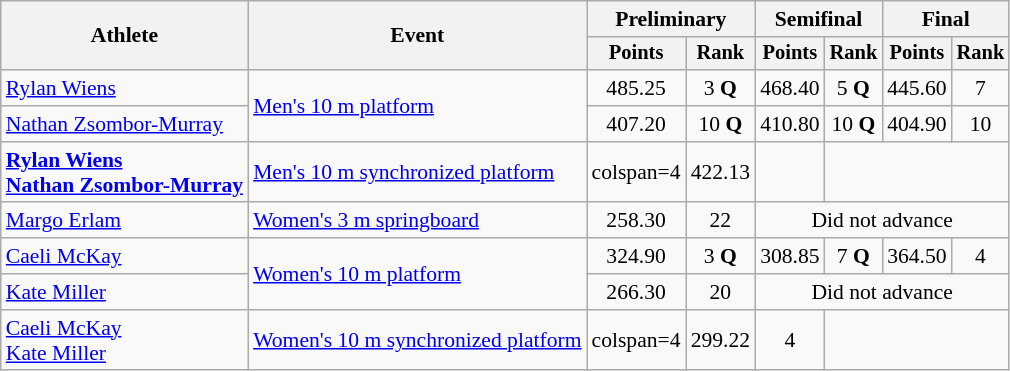<table class=wikitable style=font-size:90%;text-align:center>
<tr>
<th rowspan=2>Athlete</th>
<th rowspan=2>Event</th>
<th colspan=2>Preliminary</th>
<th colspan=2>Semifinal</th>
<th colspan=2>Final</th>
</tr>
<tr style=font-size:95%>
<th>Points</th>
<th>Rank</th>
<th>Points</th>
<th>Rank</th>
<th>Points</th>
<th>Rank</th>
</tr>
<tr align=center>
<td align=left><a href='#'>Rylan Wiens</a></td>
<td align=left rowspan=2><a href='#'>Men's 10 m platform</a></td>
<td>485.25</td>
<td>3 <strong>Q</strong></td>
<td>468.40</td>
<td>5 <strong>Q</strong></td>
<td>445.60</td>
<td>7</td>
</tr>
<tr align=center>
<td align=left><a href='#'>Nathan Zsombor-Murray</a></td>
<td>407.20</td>
<td>10 <strong>Q</strong></td>
<td>410.80</td>
<td>10 <strong>Q</strong></td>
<td>404.90</td>
<td>10</td>
</tr>
<tr align=center>
<td align=left><strong><a href='#'>Rylan Wiens</a><br><a href='#'>Nathan Zsombor-Murray</a></strong></td>
<td align=left><a href='#'>Men's 10 m synchronized platform</a></td>
<td>colspan=4 </td>
<td>422.13</td>
<td></td>
</tr>
<tr align=center>
<td align=left><a href='#'>Margo Erlam</a></td>
<td align=left><a href='#'>Women's 3 m springboard</a></td>
<td>258.30</td>
<td>22</td>
<td colspan=4>Did not advance</td>
</tr>
<tr align=center>
<td align=left><a href='#'>Caeli McKay</a></td>
<td align=left rowspan=2><a href='#'>Women's 10 m platform</a></td>
<td>324.90</td>
<td>3 <strong>Q</strong></td>
<td>308.85</td>
<td>7 <strong>Q</strong></td>
<td>364.50</td>
<td>4</td>
</tr>
<tr align=center>
<td align=left><a href='#'>Kate Miller</a></td>
<td>266.30</td>
<td>20</td>
<td colspan=4>Did not advance</td>
</tr>
<tr align=center>
<td align=left><a href='#'>Caeli McKay</a><br><a href='#'>Kate Miller</a></td>
<td align=left><a href='#'>Women's 10 m synchronized platform</a></td>
<td>colspan=4 </td>
<td>299.22</td>
<td>4</td>
</tr>
</table>
